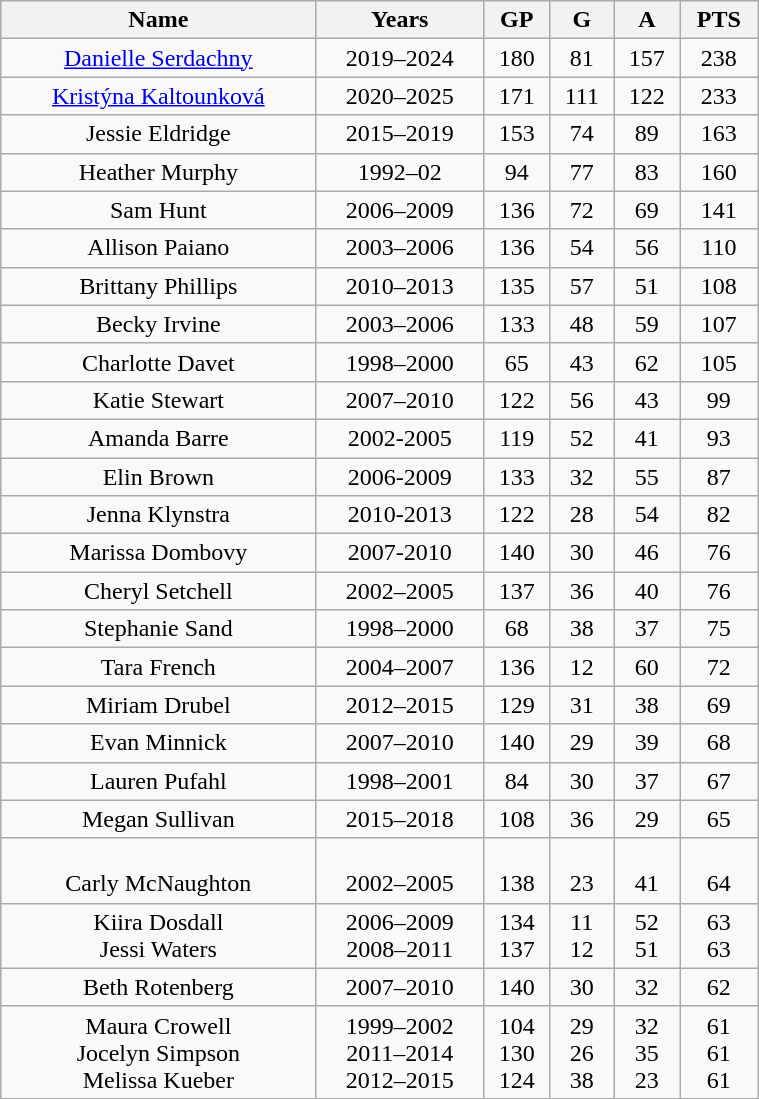<table class="wikitable" style="width:40%; text-align:center;">
<tr>
<th>Name</th>
<th>Years</th>
<th>GP</th>
<th>G</th>
<th>A</th>
<th>PTS</th>
</tr>
<tr>
<td><a href='#'>Danielle Serdachny</a></td>
<td>2019–2024</td>
<td>180</td>
<td>81</td>
<td>157</td>
<td>238</td>
</tr>
<tr>
<td><a href='#'>Kristýna Kaltounková</a></td>
<td>2020–2025</td>
<td>171</td>
<td>111</td>
<td>122</td>
<td>233</td>
</tr>
<tr>
<td>Jessie Eldridge</td>
<td>2015–2019</td>
<td>153</td>
<td>74</td>
<td>89</td>
<td>163</td>
</tr>
<tr>
<td>Heather Murphy</td>
<td>1992–02</td>
<td>94</td>
<td>77</td>
<td>83</td>
<td>160</td>
</tr>
<tr>
<td>Sam Hunt</td>
<td>2006–2009</td>
<td>136</td>
<td>72</td>
<td>69</td>
<td>141</td>
</tr>
<tr>
<td>Allison Paiano</td>
<td>2003–2006</td>
<td>136</td>
<td>54</td>
<td>56</td>
<td>110</td>
</tr>
<tr>
<td>Brittany Phillips</td>
<td>2010–2013</td>
<td>135</td>
<td>57</td>
<td>51</td>
<td>108</td>
</tr>
<tr>
<td>Becky Irvine</td>
<td>2003–2006</td>
<td>133</td>
<td>48</td>
<td>59</td>
<td>107</td>
</tr>
<tr>
<td>Charlotte Davet</td>
<td>1998–2000</td>
<td>65</td>
<td>43</td>
<td>62</td>
<td>105</td>
</tr>
<tr>
<td>Katie Stewart</td>
<td>2007–2010</td>
<td>122</td>
<td>56</td>
<td>43</td>
<td>99</td>
</tr>
<tr>
<td>Amanda Barre</td>
<td>2002-2005</td>
<td>119</td>
<td>52</td>
<td>41</td>
<td>93</td>
</tr>
<tr>
<td>Elin Brown</td>
<td>2006-2009</td>
<td>133</td>
<td>32</td>
<td>55</td>
<td>87</td>
</tr>
<tr>
<td>Jenna Klynstra</td>
<td>2010-2013</td>
<td>122</td>
<td>28</td>
<td>54</td>
<td>82</td>
</tr>
<tr>
<td>Marissa Dombovy</td>
<td>2007-2010</td>
<td>140</td>
<td>30</td>
<td>46</td>
<td>76</td>
</tr>
<tr>
<td>Cheryl Setchell</td>
<td>2002–2005</td>
<td>137</td>
<td>36</td>
<td>40</td>
<td>76</td>
</tr>
<tr>
<td>Stephanie Sand</td>
<td>1998–2000</td>
<td>68</td>
<td>38</td>
<td>37</td>
<td>75</td>
</tr>
<tr>
<td>Tara French</td>
<td>2004–2007</td>
<td>136</td>
<td>12</td>
<td>60</td>
<td>72</td>
</tr>
<tr>
<td>Miriam Drubel</td>
<td>2012–2015</td>
<td>129</td>
<td>31</td>
<td>38</td>
<td>69</td>
</tr>
<tr>
<td>Evan Minnick</td>
<td>2007–2010</td>
<td>140</td>
<td>29</td>
<td>39</td>
<td>68</td>
</tr>
<tr>
<td>Lauren Pufahl</td>
<td>1998–2001</td>
<td>84</td>
<td>30</td>
<td>37</td>
<td>67</td>
</tr>
<tr>
<td>Megan Sullivan</td>
<td>2015–2018</td>
<td>108</td>
<td>36</td>
<td>29</td>
<td>65</td>
</tr>
<tr>
<td><br>Carly McNaughton</td>
<td><br>2002–2005</td>
<td><br>138</td>
<td><br>23</td>
<td><br>41</td>
<td><br>64</td>
</tr>
<tr>
<td>Kiira Dosdall<br>Jessi Waters</td>
<td>2006–2009<br>2008–2011</td>
<td>134<br>137</td>
<td>11<br>12</td>
<td>52<br>51</td>
<td>63<br>63</td>
</tr>
<tr>
<td>Beth Rotenberg</td>
<td>2007–2010</td>
<td>140</td>
<td>30</td>
<td>32</td>
<td>62</td>
</tr>
<tr>
<td>Maura Crowell<br>Jocelyn Simpson<br>Melissa Kueber</td>
<td>1999–2002<br>2011–2014<br>2012–2015</td>
<td>104<br>130<br>124</td>
<td>29<br>26<br>38</td>
<td>32<br>35<br>23</td>
<td>61<br>61<br>61</td>
</tr>
</table>
